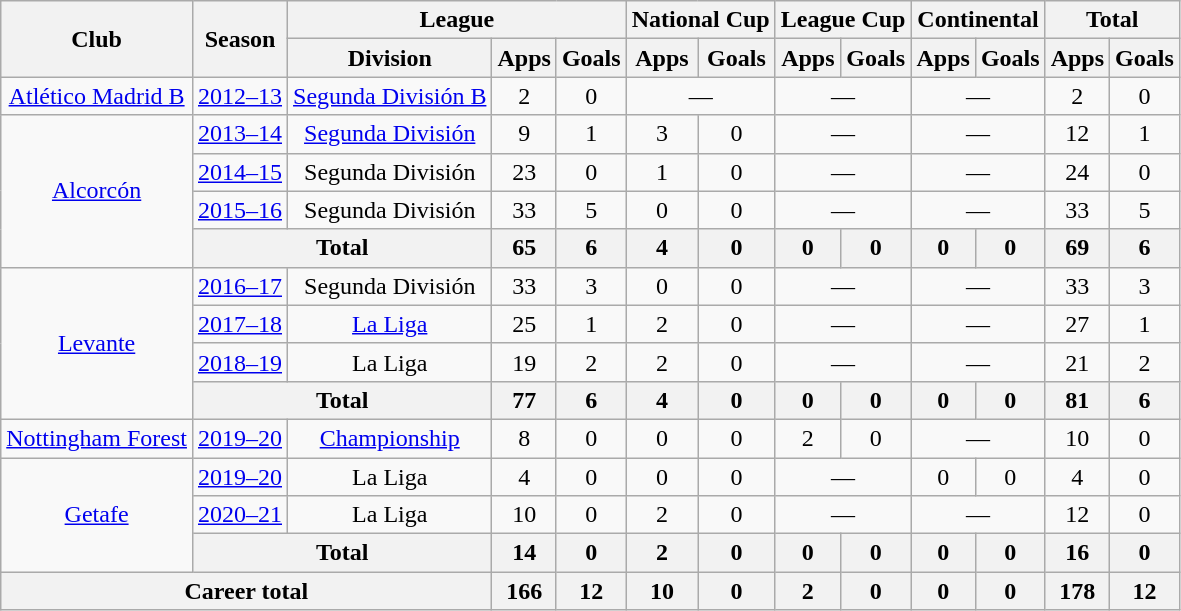<table class="wikitable" style="text-align:center">
<tr>
<th rowspan="2">Club</th>
<th rowspan="2">Season</th>
<th colspan="3">League</th>
<th colspan="2">National Cup</th>
<th colspan="2">League Cup</th>
<th colspan="2">Continental</th>
<th colspan="2">Total</th>
</tr>
<tr>
<th>Division</th>
<th>Apps</th>
<th>Goals</th>
<th>Apps</th>
<th>Goals</th>
<th>Apps</th>
<th>Goals</th>
<th>Apps</th>
<th>Goals</th>
<th>Apps</th>
<th>Goals</th>
</tr>
<tr>
<td><a href='#'>Atlético Madrid B</a></td>
<td><a href='#'>2012–13</a></td>
<td><a href='#'>Segunda División B</a></td>
<td>2</td>
<td>0</td>
<td colspan="2">—</td>
<td colspan="2">—</td>
<td colspan="2">—</td>
<td>2</td>
<td>0</td>
</tr>
<tr>
<td rowspan="4"><a href='#'>Alcorcón</a></td>
<td><a href='#'>2013–14</a></td>
<td><a href='#'>Segunda División</a></td>
<td>9</td>
<td>1</td>
<td>3</td>
<td>0</td>
<td colspan="2">—</td>
<td colspan="2">—</td>
<td>12</td>
<td>1</td>
</tr>
<tr>
<td><a href='#'>2014–15</a></td>
<td>Segunda División</td>
<td>23</td>
<td>0</td>
<td>1</td>
<td>0</td>
<td colspan="2">—</td>
<td colspan="2">—</td>
<td>24</td>
<td>0</td>
</tr>
<tr>
<td><a href='#'>2015–16</a></td>
<td>Segunda División</td>
<td>33</td>
<td>5</td>
<td>0</td>
<td>0</td>
<td colspan="2">—</td>
<td colspan="2">—</td>
<td>33</td>
<td>5</td>
</tr>
<tr>
<th colspan="2">Total</th>
<th>65</th>
<th>6</th>
<th>4</th>
<th>0</th>
<th>0</th>
<th>0</th>
<th>0</th>
<th>0</th>
<th>69</th>
<th>6</th>
</tr>
<tr>
<td rowspan="4"><a href='#'>Levante</a></td>
<td><a href='#'>2016–17</a></td>
<td>Segunda División</td>
<td>33</td>
<td>3</td>
<td>0</td>
<td>0</td>
<td colspan="2">—</td>
<td colspan="2">—</td>
<td>33</td>
<td>3</td>
</tr>
<tr>
<td><a href='#'>2017–18</a></td>
<td><a href='#'>La Liga</a></td>
<td>25</td>
<td>1</td>
<td>2</td>
<td>0</td>
<td colspan="2">—</td>
<td colspan="2">—</td>
<td>27</td>
<td>1</td>
</tr>
<tr>
<td><a href='#'>2018–19</a></td>
<td>La Liga</td>
<td>19</td>
<td>2</td>
<td>2</td>
<td>0</td>
<td colspan="2">—</td>
<td colspan="2">—</td>
<td>21</td>
<td>2</td>
</tr>
<tr>
<th colspan="2">Total</th>
<th>77</th>
<th>6</th>
<th>4</th>
<th>0</th>
<th>0</th>
<th>0</th>
<th>0</th>
<th>0</th>
<th>81</th>
<th>6</th>
</tr>
<tr>
<td><a href='#'>Nottingham Forest</a></td>
<td><a href='#'>2019–20</a></td>
<td><a href='#'>Championship</a></td>
<td>8</td>
<td>0</td>
<td>0</td>
<td>0</td>
<td>2</td>
<td>0</td>
<td colspan="2">—</td>
<td>10</td>
<td>0</td>
</tr>
<tr>
<td rowspan="3"><a href='#'>Getafe</a></td>
<td><a href='#'>2019–20</a></td>
<td>La Liga</td>
<td>4</td>
<td>0</td>
<td>0</td>
<td>0</td>
<td colspan="2">—</td>
<td>0</td>
<td>0</td>
<td>4</td>
<td>0</td>
</tr>
<tr>
<td><a href='#'>2020–21</a></td>
<td>La Liga</td>
<td>10</td>
<td>0</td>
<td>2</td>
<td>0</td>
<td colspan="2">—</td>
<td colspan="2">—</td>
<td>12</td>
<td>0</td>
</tr>
<tr>
<th colspan="2">Total</th>
<th>14</th>
<th>0</th>
<th>2</th>
<th>0</th>
<th>0</th>
<th>0</th>
<th>0</th>
<th>0</th>
<th>16</th>
<th>0</th>
</tr>
<tr>
<th colspan="3">Career total</th>
<th>166</th>
<th>12</th>
<th>10</th>
<th>0</th>
<th>2</th>
<th>0</th>
<th>0</th>
<th>0</th>
<th>178</th>
<th>12</th>
</tr>
</table>
